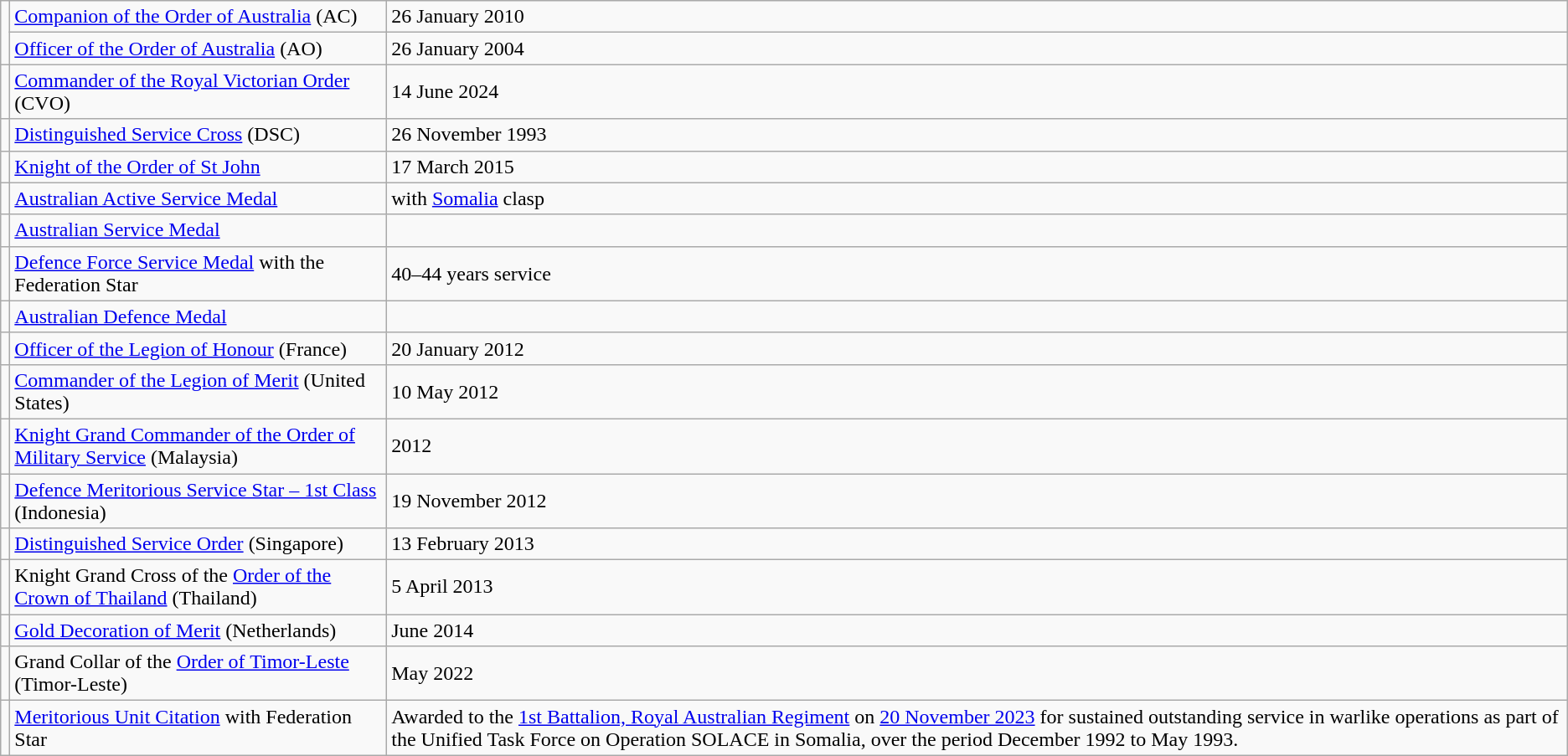<table class="wikitable">
<tr>
<td rowspan=2></td>
<td><a href='#'>Companion of the Order of Australia</a> (AC)</td>
<td>26 January 2010</td>
</tr>
<tr>
<td><a href='#'>Officer of the Order of Australia</a> (AO)</td>
<td>26 January 2004</td>
</tr>
<tr>
<td></td>
<td><a href='#'>Commander of the Royal Victorian Order</a> (CVO)</td>
<td>14 June 2024</td>
</tr>
<tr>
<td></td>
<td><a href='#'>Distinguished Service Cross</a> (DSC)</td>
<td>26 November 1993</td>
</tr>
<tr>
<td></td>
<td><a href='#'>Knight of the Order of St John</a></td>
<td>17 March 2015</td>
</tr>
<tr>
<td></td>
<td><a href='#'>Australian Active Service Medal</a></td>
<td>with <a href='#'>Somalia</a> clasp</td>
</tr>
<tr>
<td></td>
<td><a href='#'>Australian Service Medal</a></td>
<td></td>
</tr>
<tr>
<td></td>
<td><a href='#'>Defence Force Service Medal</a> with the Federation Star</td>
<td>40–44 years service</td>
</tr>
<tr>
<td></td>
<td><a href='#'>Australian Defence Medal</a></td>
<td></td>
</tr>
<tr>
<td></td>
<td><a href='#'>Officer of the Legion of Honour</a> (France)</td>
<td>20 January 2012</td>
</tr>
<tr>
<td></td>
<td><a href='#'>Commander of the Legion of Merit</a> (United States)</td>
<td>10 May 2012</td>
</tr>
<tr>
<td></td>
<td><a href='#'>Knight Grand Commander of the Order of Military Service</a> (Malaysia)</td>
<td>2012</td>
</tr>
<tr>
<td></td>
<td><a href='#'>Defence Meritorious Service Star – 1st Class</a> (Indonesia)</td>
<td>19 November 2012</td>
</tr>
<tr>
<td></td>
<td><a href='#'>Distinguished Service Order</a> (Singapore)</td>
<td>13 February 2013</td>
</tr>
<tr>
<td></td>
<td>Knight Grand Cross of the <a href='#'>Order of the Crown of Thailand</a> (Thailand)</td>
<td>5 April 2013</td>
</tr>
<tr>
<td></td>
<td><a href='#'>Gold Decoration of Merit</a> (Netherlands)</td>
<td>June 2014</td>
</tr>
<tr>
<td></td>
<td>Grand Collar of the <a href='#'>Order of Timor-Leste</a> (Timor-Leste)</td>
<td>May 2022</td>
</tr>
<tr>
<td></td>
<td><a href='#'>Meritorious Unit Citation</a> with Federation Star</td>
<td>Awarded to the <a href='#'>1st Battalion, Royal Australian Regiment</a> on <a href='#'>20 November 2023</a> for sustained outstanding service in warlike operations as part of the Unified Task Force on Operation SOLACE in Somalia, over the period December 1992 to May 1993.</td>
</tr>
</table>
